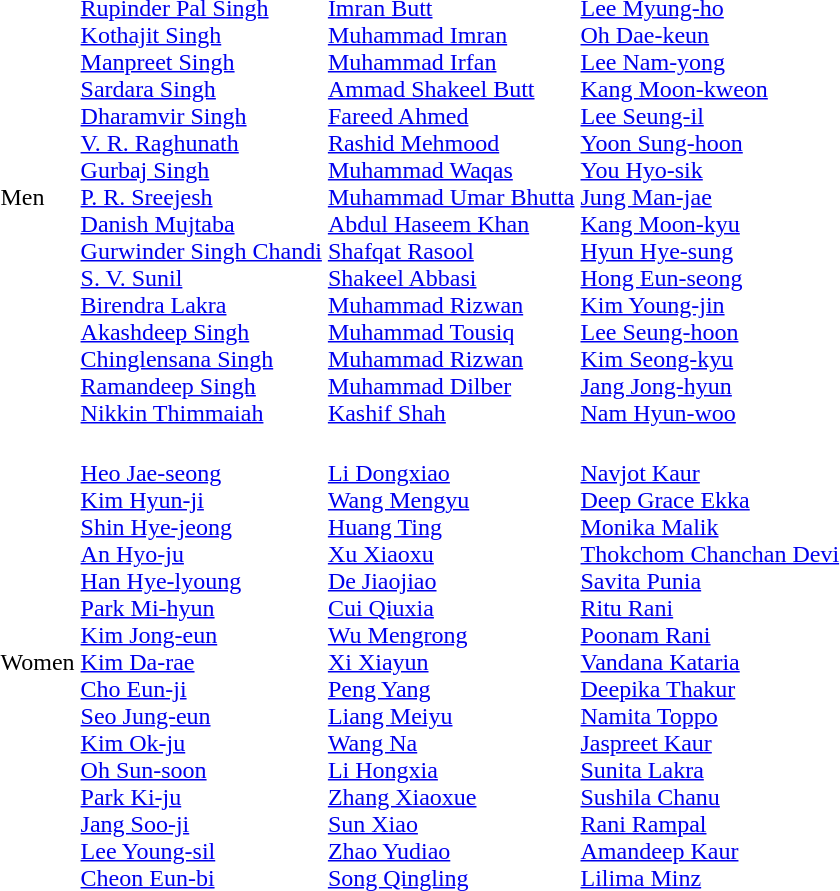<table>
<tr>
<td>Men<br></td>
<td><br><a href='#'>Rupinder Pal Singh</a><br><a href='#'>Kothajit Singh</a><br><a href='#'>Manpreet Singh</a><br><a href='#'>Sardara Singh</a><br><a href='#'>Dharamvir Singh</a><br><a href='#'>V. R. Raghunath</a><br><a href='#'>Gurbaj Singh</a><br><a href='#'>P. R. Sreejesh</a><br><a href='#'>Danish Mujtaba</a><br><a href='#'>Gurwinder Singh Chandi</a><br><a href='#'>S. V. Sunil</a><br><a href='#'>Birendra Lakra</a><br><a href='#'>Akashdeep Singh</a><br><a href='#'>Chinglensana Singh</a><br><a href='#'>Ramandeep Singh</a><br><a href='#'>Nikkin Thimmaiah</a></td>
<td><br><a href='#'>Imran Butt</a><br><a href='#'>Muhammad Imran</a><br><a href='#'>Muhammad Irfan</a><br><a href='#'>Ammad Shakeel Butt</a><br><a href='#'>Fareed Ahmed</a><br><a href='#'>Rashid Mehmood</a><br><a href='#'>Muhammad Waqas</a><br><a href='#'>Muhammad Umar Bhutta</a><br><a href='#'>Abdul Haseem Khan</a><br><a href='#'>Shafqat Rasool</a><br><a href='#'>Shakeel Abbasi</a><br><a href='#'>Muhammad Rizwan</a><br><a href='#'>Muhammad Tousiq</a><br><a href='#'>Muhammad Rizwan</a><br><a href='#'>Muhammad Dilber</a><br><a href='#'>Kashif Shah</a></td>
<td><br><a href='#'>Lee Myung-ho</a><br><a href='#'>Oh Dae-keun</a><br><a href='#'>Lee Nam-yong</a><br><a href='#'>Kang Moon-kweon</a><br><a href='#'>Lee Seung-il</a><br><a href='#'>Yoon Sung-hoon</a><br><a href='#'>You Hyo-sik</a><br><a href='#'>Jung Man-jae</a><br><a href='#'>Kang Moon-kyu</a><br><a href='#'>Hyun Hye-sung</a><br><a href='#'>Hong Eun-seong</a><br><a href='#'>Kim Young-jin</a><br><a href='#'>Lee Seung-hoon</a><br><a href='#'>Kim Seong-kyu</a><br><a href='#'>Jang Jong-hyun</a><br><a href='#'>Nam Hyun-woo</a></td>
</tr>
<tr>
<td>Women<br></td>
<td><br><a href='#'>Heo Jae-seong</a><br><a href='#'>Kim Hyun-ji</a><br><a href='#'>Shin Hye-jeong</a><br><a href='#'>An Hyo-ju</a><br><a href='#'>Han Hye-lyoung</a><br><a href='#'>Park Mi-hyun</a><br><a href='#'>Kim Jong-eun</a><br><a href='#'>Kim Da-rae</a><br><a href='#'>Cho Eun-ji</a><br><a href='#'>Seo Jung-eun</a><br><a href='#'>Kim Ok-ju</a><br><a href='#'>Oh Sun-soon</a><br><a href='#'>Park Ki-ju</a><br><a href='#'>Jang Soo-ji</a><br><a href='#'>Lee Young-sil</a><br><a href='#'>Cheon Eun-bi</a></td>
<td><br><a href='#'>Li Dongxiao</a><br><a href='#'>Wang Mengyu</a><br><a href='#'>Huang Ting</a><br><a href='#'>Xu Xiaoxu</a><br><a href='#'>De Jiaojiao</a><br><a href='#'>Cui Qiuxia</a><br><a href='#'>Wu Mengrong</a><br><a href='#'>Xi Xiayun</a><br><a href='#'>Peng Yang</a><br><a href='#'>Liang Meiyu</a><br><a href='#'>Wang Na</a><br><a href='#'>Li Hongxia</a><br><a href='#'>Zhang Xiaoxue</a><br><a href='#'>Sun Xiao</a><br><a href='#'>Zhao Yudiao</a><br><a href='#'>Song Qingling</a></td>
<td><br><a href='#'>Navjot Kaur</a><br><a href='#'>Deep Grace Ekka</a><br><a href='#'>Monika Malik</a><br><a href='#'>Thokchom Chanchan Devi</a><br><a href='#'>Savita Punia</a><br><a href='#'>Ritu Rani</a><br><a href='#'>Poonam Rani</a><br><a href='#'>Vandana Kataria</a><br><a href='#'>Deepika Thakur</a><br><a href='#'>Namita Toppo</a><br><a href='#'>Jaspreet Kaur</a><br><a href='#'>Sunita Lakra</a><br><a href='#'>Sushila Chanu</a><br><a href='#'>Rani Rampal</a><br><a href='#'>Amandeep Kaur</a><br><a href='#'>Lilima Minz</a></td>
</tr>
</table>
